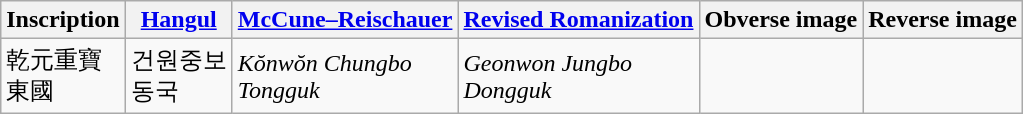<table class="wikitable">
<tr>
<th>Inscription</th>
<th><a href='#'>Hangul</a></th>
<th><a href='#'>McCune–Reischauer</a></th>
<th><a href='#'>Revised Romanization</a></th>
<th>Obverse image</th>
<th>Reverse image</th>
</tr>
<tr>
<td>乾元重寶<br>東國</td>
<td>건원중보<br>동국</td>
<td><em>Kŏnwŏn Chungbo</em><br><em>Tongguk</em></td>
<td><em>Geonwon Jungbo</em><br><em>Dongguk</em></td>
<td></td>
<td></td>
</tr>
</table>
